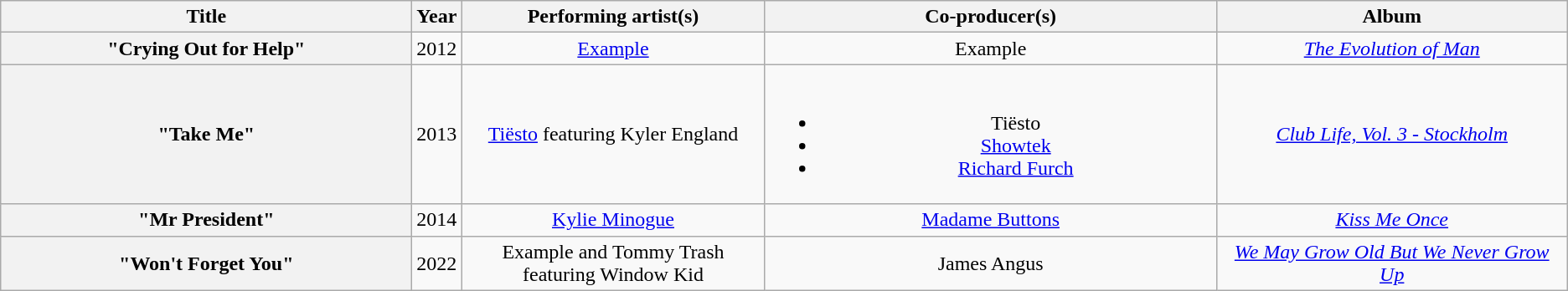<table class="wikitable plainrowheaders" style="text-align:center;">
<tr>
<th scope="col" style="width:20em;">Title</th>
<th scope="col">Year</th>
<th scope="col">Performing artist(s)</th>
<th scope="col" style="width:22em;">Co-producer(s)</th>
<th scope="col" style="width:17em;">Album</th>
</tr>
<tr>
<th scope="row">"Crying Out for Help"</th>
<td>2012</td>
<td><a href='#'>Example</a></td>
<td>Example</td>
<td><em><a href='#'>The Evolution of Man</a></em></td>
</tr>
<tr>
<th scope="row">"Take Me"</th>
<td>2013</td>
<td><a href='#'>Tiësto</a> featuring Kyler England</td>
<td><br><ul><li>Tiësto</li><li><a href='#'>Showtek</a></li><li><a href='#'>Richard Furch</a></li></ul></td>
<td><em><a href='#'>Club Life, Vol. 3 - Stockholm</a></em></td>
</tr>
<tr>
<th scope="row">"Mr President"</th>
<td>2014</td>
<td><a href='#'>Kylie Minogue</a></td>
<td><a href='#'>Madame Buttons</a></td>
<td><em><a href='#'>Kiss Me Once</a></em></td>
</tr>
<tr>
<th scope="row">"Won't Forget You"</th>
<td>2022</td>
<td>Example and Tommy Trash featuring Window Kid</td>
<td>James Angus</td>
<td><em><a href='#'>We May Grow Old But We Never Grow Up</a></em></td>
</tr>
</table>
